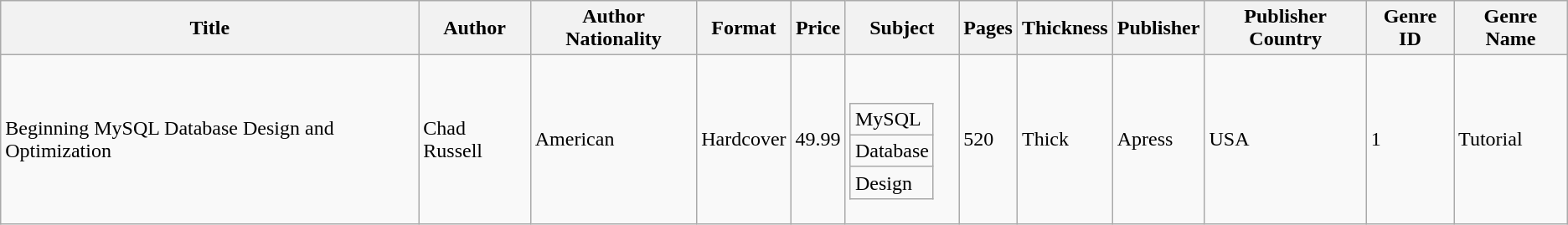<table class="wikitable">
<tr>
<th>Title</th>
<th>Author</th>
<th>Author Nationality</th>
<th>Format</th>
<th>Price</th>
<th>Subject</th>
<th>Pages</th>
<th>Thickness</th>
<th>Publisher</th>
<th>Publisher Country</th>
<th>Genre ID</th>
<th>Genre Name</th>
</tr>
<tr>
<td>Beginning MySQL Database Design and Optimization</td>
<td>Chad Russell</td>
<td>American</td>
<td>Hardcover</td>
<td>49.99</td>
<td><br><table class="wikitable">
<tr>
<td>MySQL</td>
</tr>
<tr>
<td>Database</td>
</tr>
<tr>
<td>Design</td>
</tr>
</table>
</td>
<td>520</td>
<td>Thick</td>
<td>Apress</td>
<td>USA</td>
<td>1</td>
<td>Tutorial</td>
</tr>
</table>
